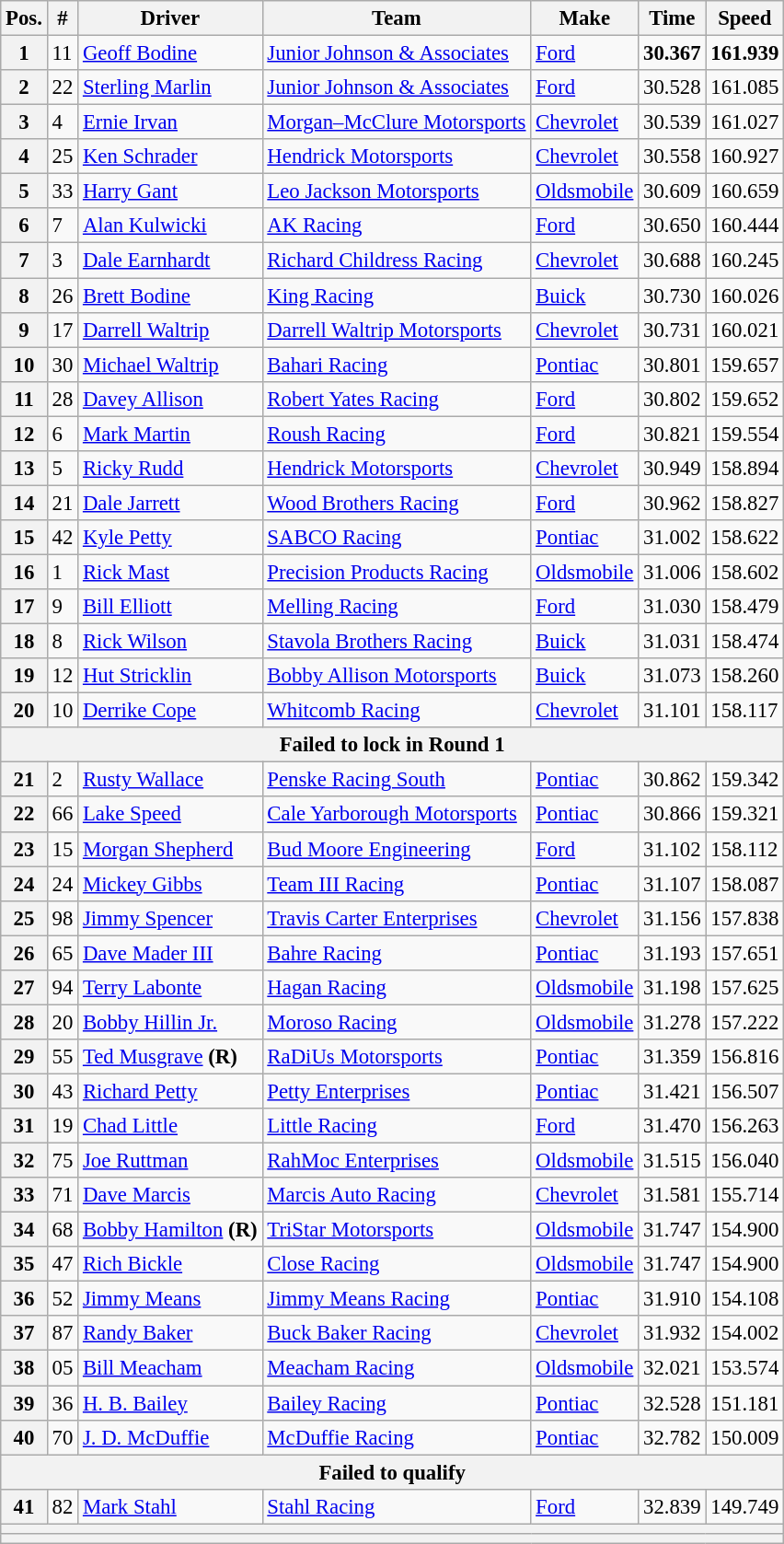<table class="wikitable" style="font-size:95%">
<tr>
<th>Pos.</th>
<th>#</th>
<th>Driver</th>
<th>Team</th>
<th>Make</th>
<th>Time</th>
<th>Speed</th>
</tr>
<tr>
<th>1</th>
<td>11</td>
<td><a href='#'>Geoff Bodine</a></td>
<td><a href='#'>Junior Johnson & Associates</a></td>
<td><a href='#'>Ford</a></td>
<td><strong>30.367</strong></td>
<td><strong>161.939</strong></td>
</tr>
<tr>
<th>2</th>
<td>22</td>
<td><a href='#'>Sterling Marlin</a></td>
<td><a href='#'>Junior Johnson & Associates</a></td>
<td><a href='#'>Ford</a></td>
<td>30.528</td>
<td>161.085</td>
</tr>
<tr>
<th>3</th>
<td>4</td>
<td><a href='#'>Ernie Irvan</a></td>
<td><a href='#'>Morgan–McClure Motorsports</a></td>
<td><a href='#'>Chevrolet</a></td>
<td>30.539</td>
<td>161.027</td>
</tr>
<tr>
<th>4</th>
<td>25</td>
<td><a href='#'>Ken Schrader</a></td>
<td><a href='#'>Hendrick Motorsports</a></td>
<td><a href='#'>Chevrolet</a></td>
<td>30.558</td>
<td>160.927</td>
</tr>
<tr>
<th>5</th>
<td>33</td>
<td><a href='#'>Harry Gant</a></td>
<td><a href='#'>Leo Jackson Motorsports</a></td>
<td><a href='#'>Oldsmobile</a></td>
<td>30.609</td>
<td>160.659</td>
</tr>
<tr>
<th>6</th>
<td>7</td>
<td><a href='#'>Alan Kulwicki</a></td>
<td><a href='#'>AK Racing</a></td>
<td><a href='#'>Ford</a></td>
<td>30.650</td>
<td>160.444</td>
</tr>
<tr>
<th>7</th>
<td>3</td>
<td><a href='#'>Dale Earnhardt</a></td>
<td><a href='#'>Richard Childress Racing</a></td>
<td><a href='#'>Chevrolet</a></td>
<td>30.688</td>
<td>160.245</td>
</tr>
<tr>
<th>8</th>
<td>26</td>
<td><a href='#'>Brett Bodine</a></td>
<td><a href='#'>King Racing</a></td>
<td><a href='#'>Buick</a></td>
<td>30.730</td>
<td>160.026</td>
</tr>
<tr>
<th>9</th>
<td>17</td>
<td><a href='#'>Darrell Waltrip</a></td>
<td><a href='#'>Darrell Waltrip Motorsports</a></td>
<td><a href='#'>Chevrolet</a></td>
<td>30.731</td>
<td>160.021</td>
</tr>
<tr>
<th>10</th>
<td>30</td>
<td><a href='#'>Michael Waltrip</a></td>
<td><a href='#'>Bahari Racing</a></td>
<td><a href='#'>Pontiac</a></td>
<td>30.801</td>
<td>159.657</td>
</tr>
<tr>
<th>11</th>
<td>28</td>
<td><a href='#'>Davey Allison</a></td>
<td><a href='#'>Robert Yates Racing</a></td>
<td><a href='#'>Ford</a></td>
<td>30.802</td>
<td>159.652</td>
</tr>
<tr>
<th>12</th>
<td>6</td>
<td><a href='#'>Mark Martin</a></td>
<td><a href='#'>Roush Racing</a></td>
<td><a href='#'>Ford</a></td>
<td>30.821</td>
<td>159.554</td>
</tr>
<tr>
<th>13</th>
<td>5</td>
<td><a href='#'>Ricky Rudd</a></td>
<td><a href='#'>Hendrick Motorsports</a></td>
<td><a href='#'>Chevrolet</a></td>
<td>30.949</td>
<td>158.894</td>
</tr>
<tr>
<th>14</th>
<td>21</td>
<td><a href='#'>Dale Jarrett</a></td>
<td><a href='#'>Wood Brothers Racing</a></td>
<td><a href='#'>Ford</a></td>
<td>30.962</td>
<td>158.827</td>
</tr>
<tr>
<th>15</th>
<td>42</td>
<td><a href='#'>Kyle Petty</a></td>
<td><a href='#'>SABCO Racing</a></td>
<td><a href='#'>Pontiac</a></td>
<td>31.002</td>
<td>158.622</td>
</tr>
<tr>
<th>16</th>
<td>1</td>
<td><a href='#'>Rick Mast</a></td>
<td><a href='#'>Precision Products Racing</a></td>
<td><a href='#'>Oldsmobile</a></td>
<td>31.006</td>
<td>158.602</td>
</tr>
<tr>
<th>17</th>
<td>9</td>
<td><a href='#'>Bill Elliott</a></td>
<td><a href='#'>Melling Racing</a></td>
<td><a href='#'>Ford</a></td>
<td>31.030</td>
<td>158.479</td>
</tr>
<tr>
<th>18</th>
<td>8</td>
<td><a href='#'>Rick Wilson</a></td>
<td><a href='#'>Stavola Brothers Racing</a></td>
<td><a href='#'>Buick</a></td>
<td>31.031</td>
<td>158.474</td>
</tr>
<tr>
<th>19</th>
<td>12</td>
<td><a href='#'>Hut Stricklin</a></td>
<td><a href='#'>Bobby Allison Motorsports</a></td>
<td><a href='#'>Buick</a></td>
<td>31.073</td>
<td>158.260</td>
</tr>
<tr>
<th>20</th>
<td>10</td>
<td><a href='#'>Derrike Cope</a></td>
<td><a href='#'>Whitcomb Racing</a></td>
<td><a href='#'>Chevrolet</a></td>
<td>31.101</td>
<td>158.117</td>
</tr>
<tr>
<th colspan="7">Failed to lock in Round 1</th>
</tr>
<tr>
<th>21</th>
<td>2</td>
<td><a href='#'>Rusty Wallace</a></td>
<td><a href='#'>Penske Racing South</a></td>
<td><a href='#'>Pontiac</a></td>
<td>30.862</td>
<td>159.342</td>
</tr>
<tr>
<th>22</th>
<td>66</td>
<td><a href='#'>Lake Speed</a></td>
<td><a href='#'>Cale Yarborough Motorsports</a></td>
<td><a href='#'>Pontiac</a></td>
<td>30.866</td>
<td>159.321</td>
</tr>
<tr>
<th>23</th>
<td>15</td>
<td><a href='#'>Morgan Shepherd</a></td>
<td><a href='#'>Bud Moore Engineering</a></td>
<td><a href='#'>Ford</a></td>
<td>31.102</td>
<td>158.112</td>
</tr>
<tr>
<th>24</th>
<td>24</td>
<td><a href='#'>Mickey Gibbs</a></td>
<td><a href='#'>Team III Racing</a></td>
<td><a href='#'>Pontiac</a></td>
<td>31.107</td>
<td>158.087</td>
</tr>
<tr>
<th>25</th>
<td>98</td>
<td><a href='#'>Jimmy Spencer</a></td>
<td><a href='#'>Travis Carter Enterprises</a></td>
<td><a href='#'>Chevrolet</a></td>
<td>31.156</td>
<td>157.838</td>
</tr>
<tr>
<th>26</th>
<td>65</td>
<td><a href='#'>Dave Mader III</a></td>
<td><a href='#'>Bahre Racing</a></td>
<td><a href='#'>Pontiac</a></td>
<td>31.193</td>
<td>157.651</td>
</tr>
<tr>
<th>27</th>
<td>94</td>
<td><a href='#'>Terry Labonte</a></td>
<td><a href='#'>Hagan Racing</a></td>
<td><a href='#'>Oldsmobile</a></td>
<td>31.198</td>
<td>157.625</td>
</tr>
<tr>
<th>28</th>
<td>20</td>
<td><a href='#'>Bobby Hillin Jr.</a></td>
<td><a href='#'>Moroso Racing</a></td>
<td><a href='#'>Oldsmobile</a></td>
<td>31.278</td>
<td>157.222</td>
</tr>
<tr>
<th>29</th>
<td>55</td>
<td><a href='#'>Ted Musgrave</a> <strong>(R)</strong></td>
<td><a href='#'>RaDiUs Motorsports</a></td>
<td><a href='#'>Pontiac</a></td>
<td>31.359</td>
<td>156.816</td>
</tr>
<tr>
<th>30</th>
<td>43</td>
<td><a href='#'>Richard Petty</a></td>
<td><a href='#'>Petty Enterprises</a></td>
<td><a href='#'>Pontiac</a></td>
<td>31.421</td>
<td>156.507</td>
</tr>
<tr>
<th>31</th>
<td>19</td>
<td><a href='#'>Chad Little</a></td>
<td><a href='#'>Little Racing</a></td>
<td><a href='#'>Ford</a></td>
<td>31.470</td>
<td>156.263</td>
</tr>
<tr>
<th>32</th>
<td>75</td>
<td><a href='#'>Joe Ruttman</a></td>
<td><a href='#'>RahMoc Enterprises</a></td>
<td><a href='#'>Oldsmobile</a></td>
<td>31.515</td>
<td>156.040</td>
</tr>
<tr>
<th>33</th>
<td>71</td>
<td><a href='#'>Dave Marcis</a></td>
<td><a href='#'>Marcis Auto Racing</a></td>
<td><a href='#'>Chevrolet</a></td>
<td>31.581</td>
<td>155.714</td>
</tr>
<tr>
<th>34</th>
<td>68</td>
<td><a href='#'>Bobby Hamilton</a> <strong>(R)</strong></td>
<td><a href='#'>TriStar Motorsports</a></td>
<td><a href='#'>Oldsmobile</a></td>
<td>31.747</td>
<td>154.900</td>
</tr>
<tr>
<th>35</th>
<td>47</td>
<td><a href='#'>Rich Bickle</a></td>
<td><a href='#'>Close Racing</a></td>
<td><a href='#'>Oldsmobile</a></td>
<td>31.747</td>
<td>154.900</td>
</tr>
<tr>
<th>36</th>
<td>52</td>
<td><a href='#'>Jimmy Means</a></td>
<td><a href='#'>Jimmy Means Racing</a></td>
<td><a href='#'>Pontiac</a></td>
<td>31.910</td>
<td>154.108</td>
</tr>
<tr>
<th>37</th>
<td>87</td>
<td><a href='#'>Randy Baker</a></td>
<td><a href='#'>Buck Baker Racing</a></td>
<td><a href='#'>Chevrolet</a></td>
<td>31.932</td>
<td>154.002</td>
</tr>
<tr>
<th>38</th>
<td>05</td>
<td><a href='#'>Bill Meacham</a></td>
<td><a href='#'>Meacham Racing</a></td>
<td><a href='#'>Oldsmobile</a></td>
<td>32.021</td>
<td>153.574</td>
</tr>
<tr>
<th>39</th>
<td>36</td>
<td><a href='#'>H. B. Bailey</a></td>
<td><a href='#'>Bailey Racing</a></td>
<td><a href='#'>Pontiac</a></td>
<td>32.528</td>
<td>151.181</td>
</tr>
<tr>
<th>40</th>
<td>70</td>
<td><a href='#'>J. D. McDuffie</a></td>
<td><a href='#'>McDuffie Racing</a></td>
<td><a href='#'>Pontiac</a></td>
<td>32.782</td>
<td>150.009</td>
</tr>
<tr>
<th colspan="7">Failed to qualify</th>
</tr>
<tr>
<th>41</th>
<td>82</td>
<td><a href='#'>Mark Stahl</a></td>
<td><a href='#'>Stahl Racing</a></td>
<td><a href='#'>Ford</a></td>
<td>32.839</td>
<td>149.749</td>
</tr>
<tr>
<th colspan="7"></th>
</tr>
<tr>
<th colspan="7"></th>
</tr>
</table>
